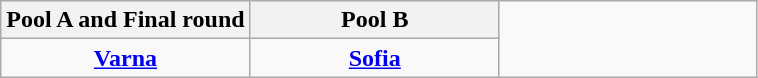<table class=wikitable style=text-align:center>
<tr>
<th width=33%>Pool A and Final round</th>
<th width=33%>Pool B</th>
<td width=34% rowspan=2></td>
</tr>
<tr>
<td><strong><a href='#'>Varna</a></strong></td>
<td><strong><a href='#'>Sofia</a></strong></td>
</tr>
</table>
